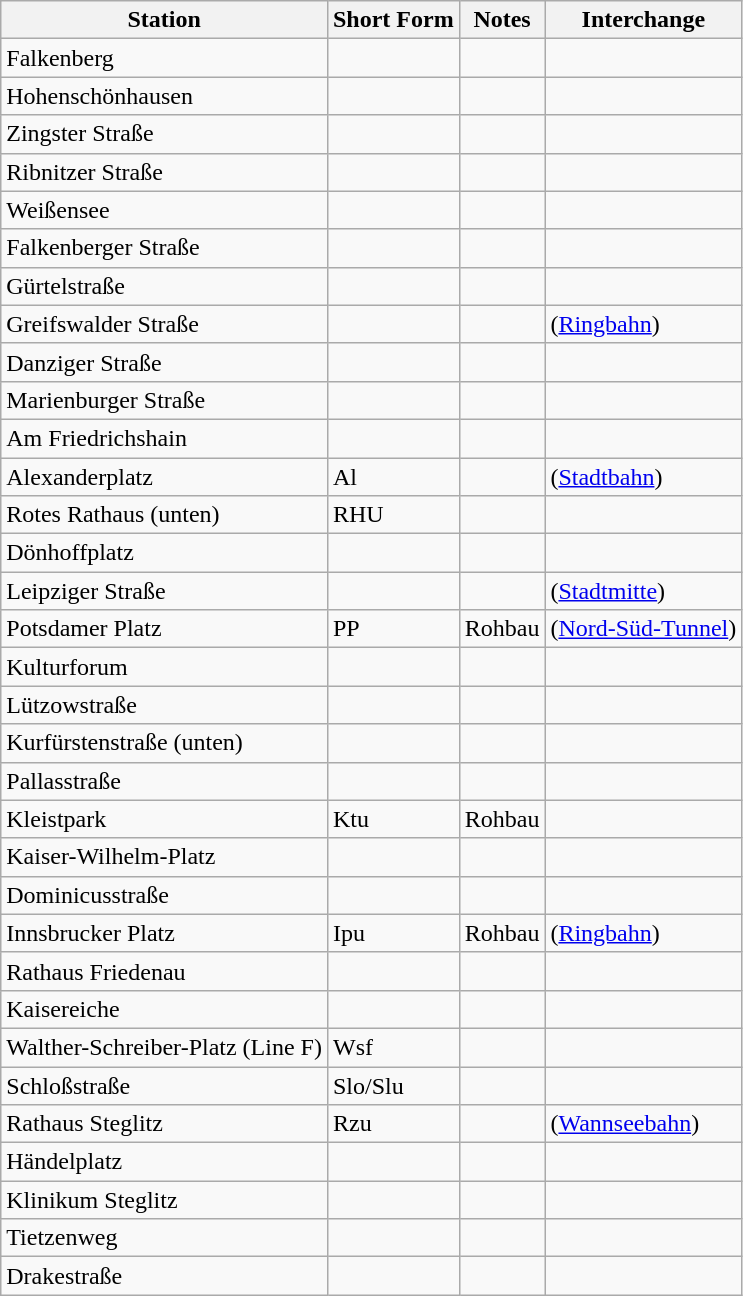<table class="wikitable">
<tr>
<th>Station</th>
<th>Short Form</th>
<th>Notes</th>
<th>Interchange</th>
</tr>
<tr>
<td>Falkenberg</td>
<td></td>
<td></td>
<td></td>
</tr>
<tr>
<td>Hohenschönhausen</td>
<td></td>
<td></td>
<td></td>
</tr>
<tr>
<td>Zingster Straße</td>
<td></td>
<td></td>
<td></td>
</tr>
<tr>
<td>Ribnitzer Straße</td>
<td></td>
<td></td>
<td></td>
</tr>
<tr>
<td>Weißensee</td>
<td></td>
<td></td>
<td></td>
</tr>
<tr>
<td>Falkenberger Straße</td>
<td></td>
<td></td>
<td></td>
</tr>
<tr>
<td>Gürtelstraße</td>
<td></td>
<td></td>
<td></td>
</tr>
<tr>
<td>Greifswalder Straße</td>
<td></td>
<td></td>
<td> (<a href='#'>Ringbahn</a>)</td>
</tr>
<tr>
<td>Danziger Straße</td>
<td></td>
<td></td>
<td></td>
</tr>
<tr>
<td>Marienburger Straße</td>
<td></td>
<td></td>
<td></td>
</tr>
<tr>
<td>Am Friedrichshain</td>
<td></td>
<td></td>
<td></td>
</tr>
<tr>
<td>Alexanderplatz</td>
<td>Al</td>
<td></td>
<td>    (<a href='#'>Stadtbahn</a>)</td>
</tr>
<tr>
<td>Rotes Rathaus (unten)</td>
<td>RHU</td>
<td></td>
<td></td>
</tr>
<tr>
<td>Dönhoffplatz</td>
<td></td>
<td></td>
<td></td>
</tr>
<tr>
<td>Leipziger Straße</td>
<td></td>
<td></td>
<td>  (<a href='#'>Stadtmitte</a>)</td>
</tr>
<tr>
<td>Potsdamer Platz</td>
<td>PP</td>
<td>Rohbau</td>
<td>  (<a href='#'>Nord-Süd-Tunnel</a>)</td>
</tr>
<tr>
<td>Kulturforum</td>
<td></td>
<td></td>
<td></td>
</tr>
<tr>
<td>Lützowstraße</td>
<td></td>
<td></td>
<td></td>
</tr>
<tr>
<td>Kurfürstenstraße (unten)</td>
<td></td>
<td></td>
<td></td>
</tr>
<tr>
<td>Pallasstraße</td>
<td></td>
<td></td>
<td></td>
</tr>
<tr>
<td>Kleistpark</td>
<td>Ktu</td>
<td>Rohbau</td>
<td></td>
</tr>
<tr>
<td>Kaiser-Wilhelm-Platz</td>
<td></td>
<td></td>
<td></td>
</tr>
<tr>
<td>Dominicusstraße</td>
<td></td>
<td></td>
<td></td>
</tr>
<tr>
<td>Innsbrucker Platz</td>
<td>Ipu</td>
<td>Rohbau</td>
<td>  (<a href='#'>Ringbahn</a>)</td>
</tr>
<tr>
<td>Rathaus Friedenau</td>
<td></td>
<td></td>
<td></td>
</tr>
<tr>
<td>Kaisereiche</td>
<td></td>
<td></td>
<td></td>
</tr>
<tr>
<td>Walther-Schreiber-Platz (Line F)</td>
<td>Wsf</td>
<td></td>
<td></td>
</tr>
<tr>
<td>Schloßstraße</td>
<td>Slo/Slu</td>
<td></td>
<td></td>
</tr>
<tr>
<td>Rathaus Steglitz</td>
<td>Rzu</td>
<td></td>
<td>  (<a href='#'>Wannseebahn</a>)</td>
</tr>
<tr>
<td>Händelplatz</td>
<td></td>
<td></td>
<td></td>
</tr>
<tr>
<td>Klinikum Steglitz</td>
<td></td>
<td></td>
<td></td>
</tr>
<tr>
<td>Tietzenweg</td>
<td></td>
<td></td>
<td></td>
</tr>
<tr>
<td>Drakestraße</td>
<td></td>
<td></td>
<td></td>
</tr>
</table>
